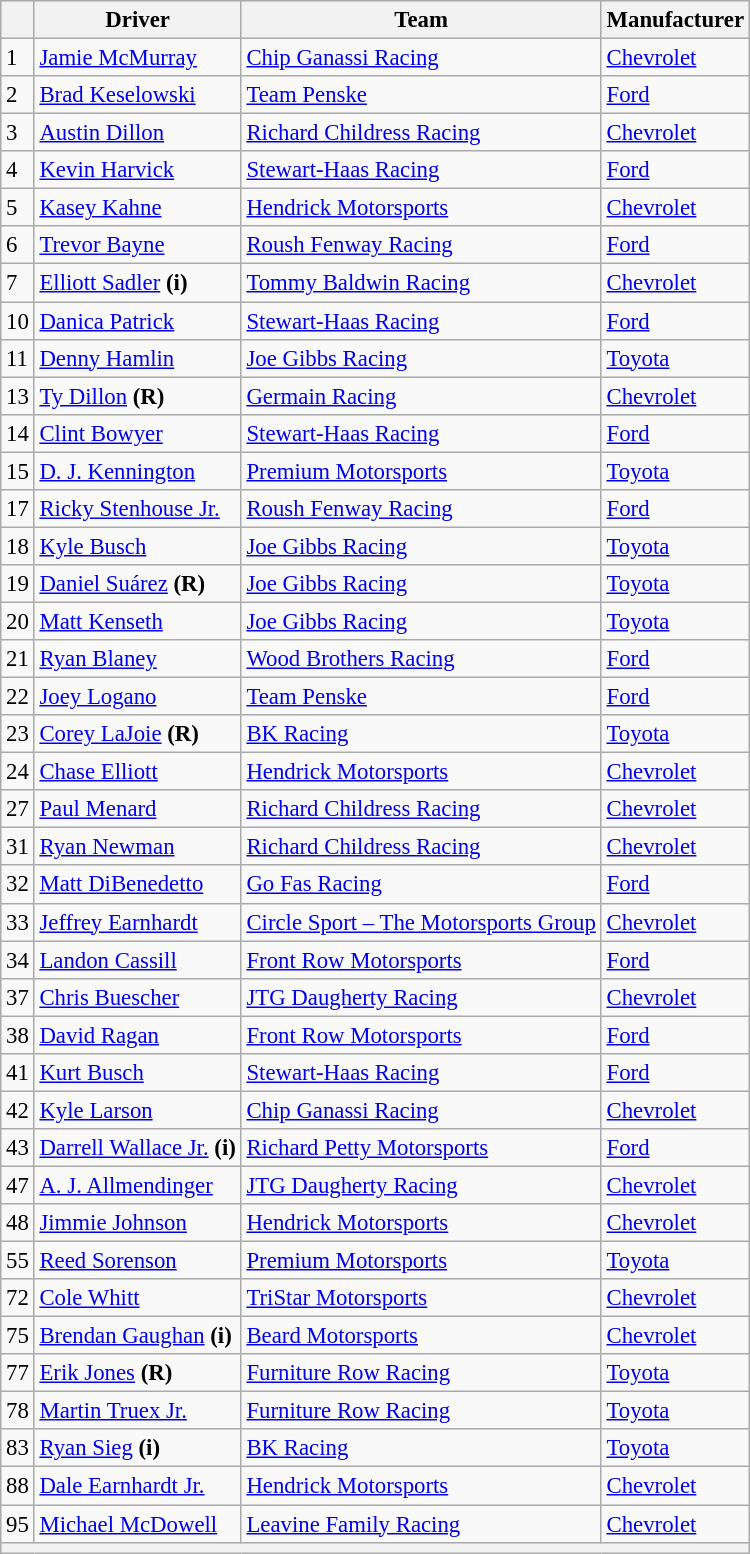<table class="wikitable" style="font-size:95%">
<tr>
<th></th>
<th>Driver</th>
<th>Team</th>
<th>Manufacturer</th>
</tr>
<tr>
<td>1</td>
<td><a href='#'>Jamie McMurray</a></td>
<td><a href='#'>Chip Ganassi Racing</a></td>
<td><a href='#'>Chevrolet</a></td>
</tr>
<tr>
<td>2</td>
<td><a href='#'>Brad Keselowski</a></td>
<td><a href='#'>Team Penske</a></td>
<td><a href='#'>Ford</a></td>
</tr>
<tr>
<td>3</td>
<td><a href='#'>Austin Dillon</a></td>
<td><a href='#'>Richard Childress Racing</a></td>
<td><a href='#'>Chevrolet</a></td>
</tr>
<tr>
<td>4</td>
<td><a href='#'>Kevin Harvick</a></td>
<td><a href='#'>Stewart-Haas Racing</a></td>
<td><a href='#'>Ford</a></td>
</tr>
<tr>
<td>5</td>
<td><a href='#'>Kasey Kahne</a></td>
<td><a href='#'>Hendrick Motorsports</a></td>
<td><a href='#'>Chevrolet</a></td>
</tr>
<tr>
<td>6</td>
<td><a href='#'>Trevor Bayne</a></td>
<td><a href='#'>Roush Fenway Racing</a></td>
<td><a href='#'>Ford</a></td>
</tr>
<tr>
<td>7</td>
<td><a href='#'>Elliott Sadler</a> <strong>(i)</strong></td>
<td><a href='#'>Tommy Baldwin Racing</a></td>
<td><a href='#'>Chevrolet</a></td>
</tr>
<tr>
<td>10</td>
<td><a href='#'>Danica Patrick</a></td>
<td><a href='#'>Stewart-Haas Racing</a></td>
<td><a href='#'>Ford</a></td>
</tr>
<tr>
<td>11</td>
<td><a href='#'>Denny Hamlin</a></td>
<td><a href='#'>Joe Gibbs Racing</a></td>
<td><a href='#'>Toyota</a></td>
</tr>
<tr>
<td>13</td>
<td><a href='#'>Ty Dillon</a> <strong>(R)</strong></td>
<td><a href='#'>Germain Racing</a></td>
<td><a href='#'>Chevrolet</a></td>
</tr>
<tr>
<td>14</td>
<td><a href='#'>Clint Bowyer</a></td>
<td><a href='#'>Stewart-Haas Racing</a></td>
<td><a href='#'>Ford</a></td>
</tr>
<tr>
<td>15</td>
<td><a href='#'>D. J. Kennington</a></td>
<td><a href='#'>Premium Motorsports</a></td>
<td><a href='#'>Toyota</a></td>
</tr>
<tr>
<td>17</td>
<td><a href='#'>Ricky Stenhouse Jr.</a></td>
<td><a href='#'>Roush Fenway Racing</a></td>
<td><a href='#'>Ford</a></td>
</tr>
<tr>
<td>18</td>
<td><a href='#'>Kyle Busch</a></td>
<td><a href='#'>Joe Gibbs Racing</a></td>
<td><a href='#'>Toyota</a></td>
</tr>
<tr>
<td>19</td>
<td><a href='#'>Daniel Suárez</a> <strong>(R)</strong></td>
<td><a href='#'>Joe Gibbs Racing</a></td>
<td><a href='#'>Toyota</a></td>
</tr>
<tr>
<td>20</td>
<td><a href='#'>Matt Kenseth</a></td>
<td><a href='#'>Joe Gibbs Racing</a></td>
<td><a href='#'>Toyota</a></td>
</tr>
<tr>
<td>21</td>
<td><a href='#'>Ryan Blaney</a></td>
<td><a href='#'>Wood Brothers Racing</a></td>
<td><a href='#'>Ford</a></td>
</tr>
<tr>
<td>22</td>
<td><a href='#'>Joey Logano</a></td>
<td><a href='#'>Team Penske</a></td>
<td><a href='#'>Ford</a></td>
</tr>
<tr>
<td>23</td>
<td><a href='#'>Corey LaJoie</a> <strong>(R)</strong></td>
<td><a href='#'>BK Racing</a></td>
<td><a href='#'>Toyota</a></td>
</tr>
<tr>
<td>24</td>
<td><a href='#'>Chase Elliott</a></td>
<td><a href='#'>Hendrick Motorsports</a></td>
<td><a href='#'>Chevrolet</a></td>
</tr>
<tr>
<td>27</td>
<td><a href='#'>Paul Menard</a></td>
<td><a href='#'>Richard Childress Racing</a></td>
<td><a href='#'>Chevrolet</a></td>
</tr>
<tr>
<td>31</td>
<td><a href='#'>Ryan Newman</a></td>
<td><a href='#'>Richard Childress Racing</a></td>
<td><a href='#'>Chevrolet</a></td>
</tr>
<tr>
<td>32</td>
<td><a href='#'>Matt DiBenedetto</a></td>
<td><a href='#'>Go Fas Racing</a></td>
<td><a href='#'>Ford</a></td>
</tr>
<tr>
<td>33</td>
<td><a href='#'>Jeffrey Earnhardt</a></td>
<td><a href='#'>Circle Sport – The Motorsports Group</a></td>
<td><a href='#'>Chevrolet</a></td>
</tr>
<tr>
<td>34</td>
<td><a href='#'>Landon Cassill</a></td>
<td><a href='#'>Front Row Motorsports</a></td>
<td><a href='#'>Ford</a></td>
</tr>
<tr>
<td>37</td>
<td><a href='#'>Chris Buescher</a></td>
<td><a href='#'>JTG Daugherty Racing</a></td>
<td><a href='#'>Chevrolet</a></td>
</tr>
<tr>
<td>38</td>
<td><a href='#'>David Ragan</a></td>
<td><a href='#'>Front Row Motorsports</a></td>
<td><a href='#'>Ford</a></td>
</tr>
<tr>
<td>41</td>
<td><a href='#'>Kurt Busch</a></td>
<td><a href='#'>Stewart-Haas Racing</a></td>
<td><a href='#'>Ford</a></td>
</tr>
<tr>
<td>42</td>
<td><a href='#'>Kyle Larson</a></td>
<td><a href='#'>Chip Ganassi Racing</a></td>
<td><a href='#'>Chevrolet</a></td>
</tr>
<tr>
<td>43</td>
<td><a href='#'>Darrell Wallace Jr.</a> <strong>(i)</strong></td>
<td><a href='#'>Richard Petty Motorsports</a></td>
<td><a href='#'>Ford</a></td>
</tr>
<tr>
<td>47</td>
<td><a href='#'>A. J. Allmendinger</a></td>
<td><a href='#'>JTG Daugherty Racing</a></td>
<td><a href='#'>Chevrolet</a></td>
</tr>
<tr>
<td>48</td>
<td><a href='#'>Jimmie Johnson</a></td>
<td><a href='#'>Hendrick Motorsports</a></td>
<td><a href='#'>Chevrolet</a></td>
</tr>
<tr>
<td>55</td>
<td><a href='#'>Reed Sorenson</a></td>
<td><a href='#'>Premium Motorsports</a></td>
<td><a href='#'>Toyota</a></td>
</tr>
<tr>
<td>72</td>
<td><a href='#'>Cole Whitt</a></td>
<td><a href='#'>TriStar Motorsports</a></td>
<td><a href='#'>Chevrolet</a></td>
</tr>
<tr>
<td>75</td>
<td><a href='#'>Brendan Gaughan</a> <strong>(i)</strong></td>
<td><a href='#'>Beard Motorsports</a></td>
<td><a href='#'>Chevrolet</a></td>
</tr>
<tr>
<td>77</td>
<td><a href='#'>Erik Jones</a> <strong>(R)</strong></td>
<td><a href='#'>Furniture Row Racing</a></td>
<td><a href='#'>Toyota</a></td>
</tr>
<tr>
<td>78</td>
<td><a href='#'>Martin Truex Jr.</a></td>
<td><a href='#'>Furniture Row Racing</a></td>
<td><a href='#'>Toyota</a></td>
</tr>
<tr>
<td>83</td>
<td><a href='#'>Ryan Sieg</a> <strong>(i)</strong></td>
<td><a href='#'>BK Racing</a></td>
<td><a href='#'>Toyota</a></td>
</tr>
<tr>
<td>88</td>
<td><a href='#'>Dale Earnhardt Jr.</a></td>
<td><a href='#'>Hendrick Motorsports</a></td>
<td><a href='#'>Chevrolet</a></td>
</tr>
<tr>
<td>95</td>
<td><a href='#'>Michael McDowell</a></td>
<td><a href='#'>Leavine Family Racing</a></td>
<td><a href='#'>Chevrolet</a></td>
</tr>
<tr>
<th colspan="4"></th>
</tr>
</table>
